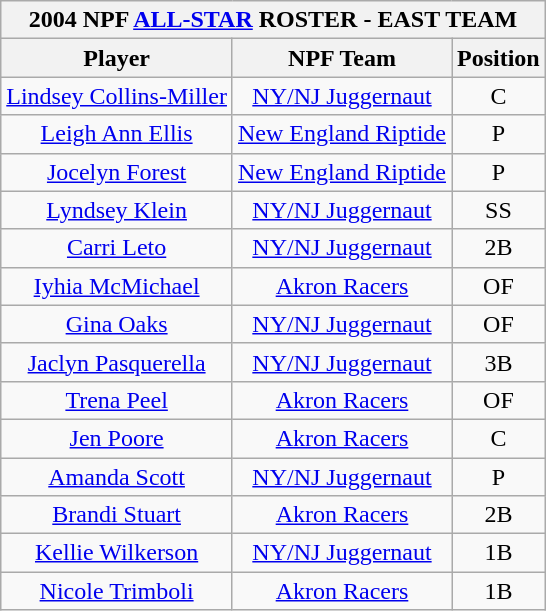<table class="wikitable" style="text-align:center">
<tr>
<th colspan=3>2004 NPF <a href='#'>ALL-STAR</a> ROSTER - EAST TEAM</th>
</tr>
<tr>
<th>Player</th>
<th>NPF Team</th>
<th>Position</th>
</tr>
<tr>
<td><a href='#'>Lindsey Collins-Miller</a></td>
<td><a href='#'>NY/NJ Juggernaut</a></td>
<td>C</td>
</tr>
<tr>
<td><a href='#'>Leigh Ann Ellis</a></td>
<td><a href='#'>New England Riptide</a></td>
<td>P</td>
</tr>
<tr>
<td><a href='#'>Jocelyn Forest</a></td>
<td><a href='#'>New England Riptide</a></td>
<td>P</td>
</tr>
<tr>
<td><a href='#'>Lyndsey Klein</a></td>
<td><a href='#'>NY/NJ Juggernaut</a></td>
<td>SS</td>
</tr>
<tr>
<td><a href='#'>Carri Leto</a></td>
<td><a href='#'>NY/NJ Juggernaut</a></td>
<td>2B</td>
</tr>
<tr>
<td><a href='#'>Iyhia McMichael</a></td>
<td><a href='#'>Akron Racers</a></td>
<td>OF</td>
</tr>
<tr>
<td><a href='#'>Gina Oaks</a></td>
<td><a href='#'>NY/NJ Juggernaut</a></td>
<td>OF</td>
</tr>
<tr>
<td><a href='#'>Jaclyn Pasquerella</a></td>
<td><a href='#'>NY/NJ Juggernaut</a></td>
<td>3B</td>
</tr>
<tr>
<td><a href='#'>Trena Peel</a></td>
<td><a href='#'>Akron Racers</a></td>
<td>OF</td>
</tr>
<tr>
<td><a href='#'>Jen Poore</a></td>
<td><a href='#'>Akron Racers</a></td>
<td>C</td>
</tr>
<tr>
<td><a href='#'>Amanda Scott</a></td>
<td><a href='#'>NY/NJ Juggernaut</a></td>
<td>P</td>
</tr>
<tr>
<td><a href='#'>Brandi Stuart</a></td>
<td><a href='#'>Akron Racers</a></td>
<td>2B</td>
</tr>
<tr>
<td><a href='#'>Kellie Wilkerson</a></td>
<td><a href='#'>NY/NJ Juggernaut</a></td>
<td>1B</td>
</tr>
<tr>
<td><a href='#'>Nicole Trimboli</a></td>
<td><a href='#'>Akron Racers</a></td>
<td>1B</td>
</tr>
</table>
